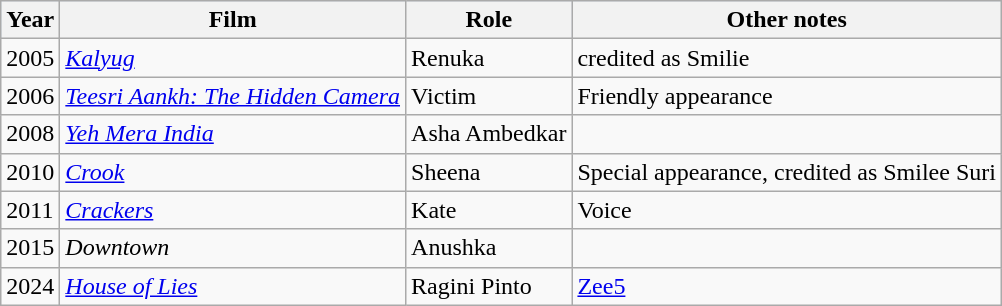<table class="wikitable">
<tr style="background:#d1e4fd;">
<th>Year</th>
<th>Film</th>
<th>Role</th>
<th>Other notes</th>
</tr>
<tr>
<td>2005</td>
<td><em><a href='#'>Kalyug</a></em></td>
<td>Renuka</td>
<td>credited as Smilie</td>
</tr>
<tr>
<td>2006</td>
<td><em><a href='#'>Teesri Aankh: The Hidden Camera</a></em></td>
<td>Victim</td>
<td>Friendly appearance</td>
</tr>
<tr>
<td>2008</td>
<td><em><a href='#'>Yeh Mera India</a></em></td>
<td>Asha Ambedkar</td>
<td></td>
</tr>
<tr>
<td>2010</td>
<td><em><a href='#'>Crook</a></em></td>
<td>Sheena</td>
<td>Special appearance, credited as Smilee Suri</td>
</tr>
<tr>
<td>2011</td>
<td><em><a href='#'>Crackers</a></em></td>
<td>Kate</td>
<td>Voice</td>
</tr>
<tr>
<td>2015</td>
<td><em>Downtown</em></td>
<td>Anushka</td>
<td></td>
</tr>
<tr>
<td>2024</td>
<td><em><a href='#'>House of Lies</a></em></td>
<td>Ragini Pinto</td>
<td><a href='#'>Zee5</a></td>
</tr>
</table>
